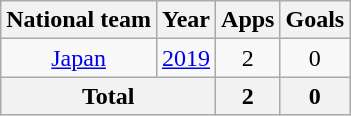<table class="wikitable" style="text-align:center">
<tr>
<th>National team</th>
<th>Year</th>
<th>Apps</th>
<th>Goals</th>
</tr>
<tr>
<td><a href='#'>Japan</a></td>
<td><a href='#'>2019</a></td>
<td>2</td>
<td>0</td>
</tr>
<tr>
<th colspan="2">Total</th>
<th>2</th>
<th>0</th>
</tr>
</table>
